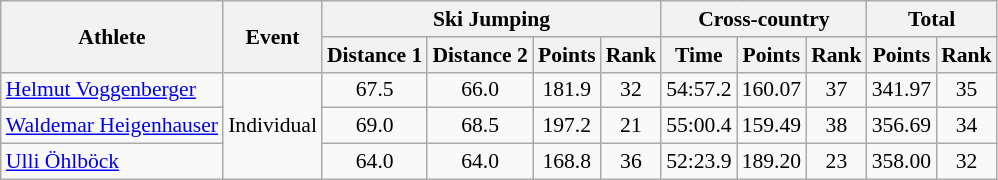<table class="wikitable" style="font-size:90%">
<tr>
<th rowspan="2">Athlete</th>
<th rowspan="2">Event</th>
<th colspan="4">Ski Jumping</th>
<th colspan="3">Cross-country</th>
<th colspan="2">Total</th>
</tr>
<tr>
<th>Distance 1</th>
<th>Distance 2</th>
<th>Points</th>
<th>Rank</th>
<th>Time</th>
<th>Points</th>
<th>Rank</th>
<th>Points</th>
<th>Rank</th>
</tr>
<tr>
<td><a href='#'>Helmut Voggenberger</a></td>
<td rowspan="3">Individual</td>
<td align="center">67.5</td>
<td align="center">66.0</td>
<td align="center">181.9</td>
<td align="center">32</td>
<td align="center">54:57.2</td>
<td align="center">160.07</td>
<td align="center">37</td>
<td align="center">341.97</td>
<td align="center">35</td>
</tr>
<tr>
<td><a href='#'>Waldemar Heigenhauser</a></td>
<td align="center">69.0</td>
<td align="center">68.5</td>
<td align="center">197.2</td>
<td align="center">21</td>
<td align="center">55:00.4</td>
<td align="center">159.49</td>
<td align="center">38</td>
<td align="center">356.69</td>
<td align="center">34</td>
</tr>
<tr>
<td><a href='#'>Ulli Öhlböck</a></td>
<td align="center">64.0</td>
<td align="center">64.0</td>
<td align="center">168.8</td>
<td align="center">36</td>
<td align="center">52:23.9</td>
<td align="center">189.20</td>
<td align="center">23</td>
<td align="center">358.00</td>
<td align="center">32</td>
</tr>
</table>
